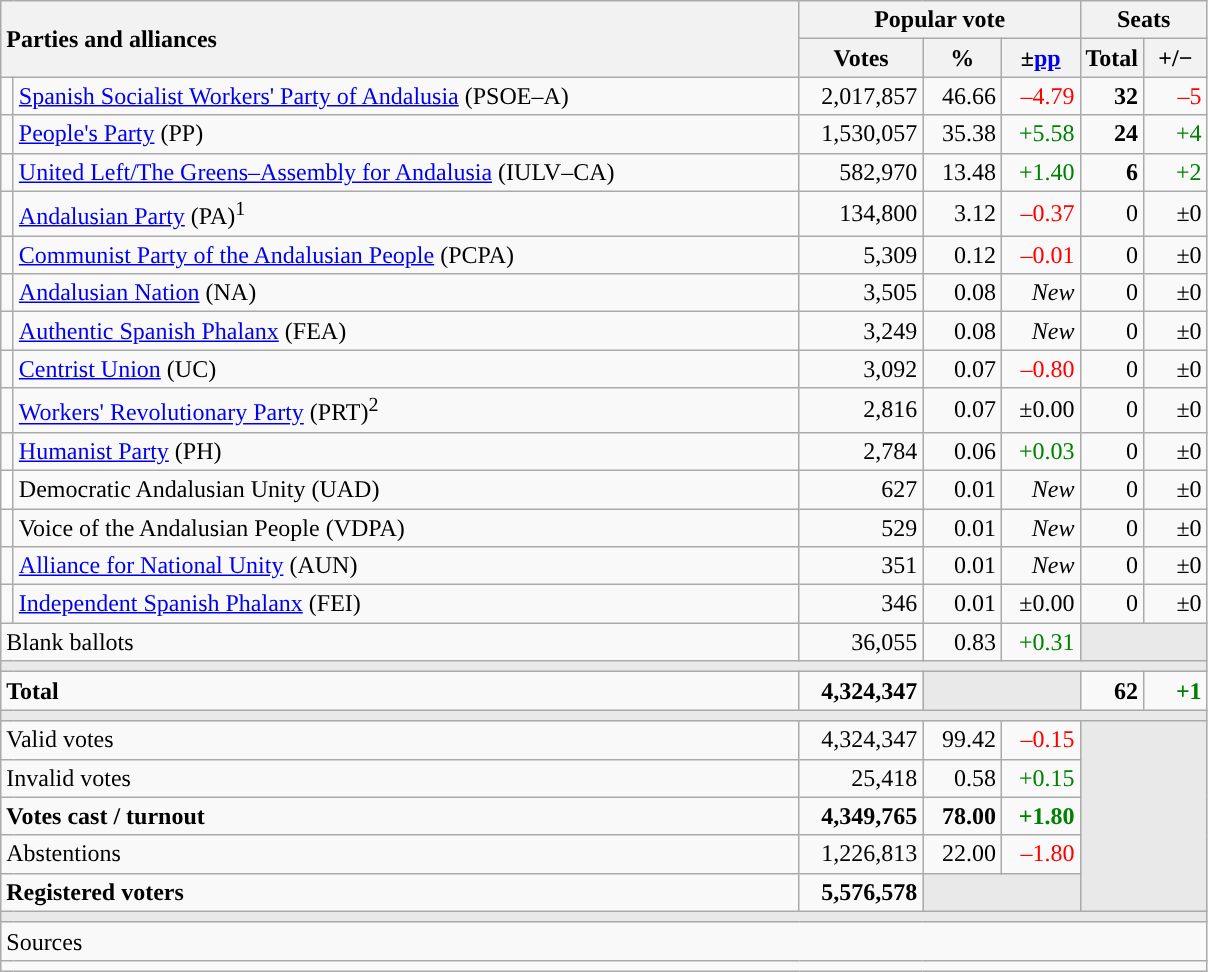<table class="wikitable" style="text-align:right;">
<tr>
<th style="text-align:left;" rowspan="2" colspan="2" width="525">Parties and alliances</th>
<th colspan="3">Popular vote</th>
<th colspan="2">Seats</th>
</tr>
<tr>
<th width="75">Votes</th>
<th width="45">%</th>
<th width="45">±<a href='#'>pp</a></th>
<th width="35">Total</th>
<th width="35">+/−</th>
</tr>
<tr>
<td width="1" style="color:inherit;background:"></td>
<td align="left"><a href='#'>Spanish Socialist Workers' Party of Andalusia</a> (PSOE–A)</td>
<td>2,017,857</td>
<td>46.66</td>
<td style="color:red;">–4.79</td>
<td><strong>32</strong></td>
<td style="color:red;">–5</td>
</tr>
<tr>
<td style="color:inherit;background:"></td>
<td align="left"><a href='#'>People's Party</a> (PP)</td>
<td>1,530,057</td>
<td>35.38</td>
<td style="color:green;">+5.58</td>
<td><strong>24</strong></td>
<td style="color:green;">+4</td>
</tr>
<tr>
<td style="color:inherit;background:"></td>
<td align="left"><a href='#'>United Left/The Greens–Assembly for Andalusia</a> (IULV–CA)</td>
<td>582,970</td>
<td>13.48</td>
<td style="color:green;">+1.40</td>
<td><strong>6</strong></td>
<td style="color:green;">+2</td>
</tr>
<tr>
<td style="color:inherit;background:"></td>
<td align="left"><a href='#'>Andalusian Party</a> (PA)<sup>1</sup></td>
<td>134,800</td>
<td>3.12</td>
<td style="color:red;">–0.37</td>
<td>0</td>
<td>±0</td>
</tr>
<tr>
<td style="color:inherit;background:"></td>
<td align="left"><a href='#'>Communist Party of the Andalusian People</a> (PCPA)</td>
<td>5,309</td>
<td>0.12</td>
<td style="color:red;">–0.01</td>
<td>0</td>
<td>±0</td>
</tr>
<tr>
<td style="color:inherit;background:"></td>
<td align="left"><a href='#'>Andalusian Nation</a> (NA)</td>
<td>3,505</td>
<td>0.08</td>
<td><em>New</em></td>
<td>0</td>
<td>±0</td>
</tr>
<tr>
<td style="color:inherit;background:"></td>
<td align="left"><a href='#'>Authentic Spanish Phalanx</a> (FEA)</td>
<td>3,249</td>
<td>0.08</td>
<td><em>New</em></td>
<td>0</td>
<td>±0</td>
</tr>
<tr>
<td style="color:inherit;background:"></td>
<td align="left"><a href='#'>Centrist Union</a> (UC)</td>
<td>3,092</td>
<td>0.07</td>
<td style="color:red;">–0.80</td>
<td>0</td>
<td>±0</td>
</tr>
<tr>
<td style="color:inherit;background:"></td>
<td align="left"><a href='#'>Workers' Revolutionary Party</a> (PRT)<sup>2</sup></td>
<td>2,816</td>
<td>0.07</td>
<td>±0.00</td>
<td>0</td>
<td>±0</td>
</tr>
<tr>
<td style="color:inherit;background:"></td>
<td align="left"><a href='#'>Humanist Party</a> (PH)</td>
<td>2,784</td>
<td>0.06</td>
<td style="color:green;">+0.03</td>
<td>0</td>
<td>±0</td>
</tr>
<tr>
<td bgcolor="white"></td>
<td align="left">Democratic Andalusian Unity (UAD)</td>
<td>627</td>
<td>0.01</td>
<td><em>New</em></td>
<td>0</td>
<td>±0</td>
</tr>
<tr>
<td style="color:inherit;background:"></td>
<td align="left">Voice of the Andalusian People (VDPA)</td>
<td>529</td>
<td>0.01</td>
<td><em>New</em></td>
<td>0</td>
<td>±0</td>
</tr>
<tr>
<td style="color:inherit;background:"></td>
<td align="left"><a href='#'>Alliance for National Unity</a> (AUN)</td>
<td>351</td>
<td>0.01</td>
<td><em>New</em></td>
<td>0</td>
<td>±0</td>
</tr>
<tr>
<td style="color:inherit;background:"></td>
<td align="left"><a href='#'>Independent Spanish Phalanx</a> (FEI)</td>
<td>346</td>
<td>0.01</td>
<td>±0.00</td>
<td>0</td>
<td>±0</td>
</tr>
<tr>
<td align="left" colspan="2">Blank ballots</td>
<td>36,055</td>
<td>0.83</td>
<td style="color:green;">+0.31</td>
<td bgcolor="#E9E9E9" colspan="2"></td>
</tr>
<tr>
<td colspan="7" bgcolor="#E9E9E9"></td>
</tr>
<tr style="font-weight:bold;">
<td align="left" colspan="2">Total</td>
<td>4,324,347</td>
<td bgcolor="#E9E9E9" colspan="2"></td>
<td>62</td>
<td style="color:green;">+1</td>
</tr>
<tr>
<td colspan="7" bgcolor="#E9E9E9"></td>
</tr>
<tr>
<td align="left" colspan="2">Valid votes</td>
<td>4,324,347</td>
<td>99.42</td>
<td style="color:red;">–0.15</td>
<td bgcolor="#E9E9E9" colspan="2" rowspan="5"></td>
</tr>
<tr>
<td align="left" colspan="2">Invalid votes</td>
<td>25,418</td>
<td>0.58</td>
<td style="color:green;">+0.15</td>
</tr>
<tr style="font-weight:bold;">
<td align="left" colspan="2">Votes cast / turnout</td>
<td>4,349,765</td>
<td>78.00</td>
<td style="color:green;">+1.80</td>
</tr>
<tr>
<td align="left" colspan="2">Abstentions</td>
<td>1,226,813</td>
<td>22.00</td>
<td style="color:red;">–1.80</td>
</tr>
<tr style="font-weight:bold;">
<td align="left" colspan="2">Registered voters</td>
<td>5,576,578</td>
<td bgcolor="#E9E9E9" colspan="2"></td>
</tr>
<tr>
<td colspan="7" bgcolor="#E9E9E9"></td>
</tr>
<tr>
<td align="left" colspan="7">Sources</td>
</tr>
<tr>
<td colspan="7" style="text-align:left; max-width:790px;"></td>
</tr>
</table>
